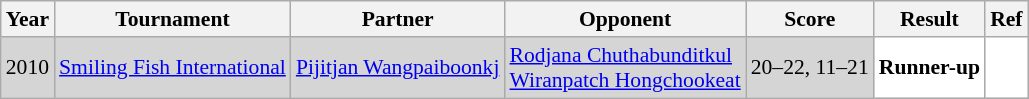<table class="sortable wikitable" style="font-size: 90%">
<tr>
<th>Year</th>
<th>Tournament</th>
<th>Partner</th>
<th>Opponent</th>
<th>Score</th>
<th>Result</th>
<th>Ref</th>
</tr>
<tr style="background:#D5D5D5">
<td align="center">2010</td>
<td align="left"><a href='#'>Smiling Fish International</a></td>
<td align="left"> <a href='#'>Pijitjan Wangpaiboonkj</a></td>
<td align="left"> <a href='#'>Rodjana Chuthabunditkul</a><br> <a href='#'>Wiranpatch Hongchookeat</a></td>
<td align="left">20–22, 11–21</td>
<td style="text-align:left; background:white"> <strong>Runner-up</strong></td>
<td style="text-align:center; background:white"></td>
</tr>
</table>
